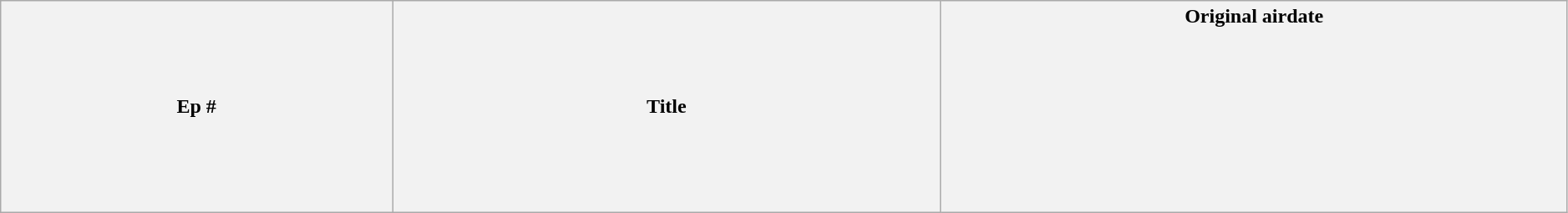<table class="wikitable plainrowheaders" width="99%">
<tr>
<th width="25%">Ep #</th>
<th>Title</th>
<th width="40%">Original airdate<br><br><br><br><br><br><br><br><br></th>
</tr>
</table>
